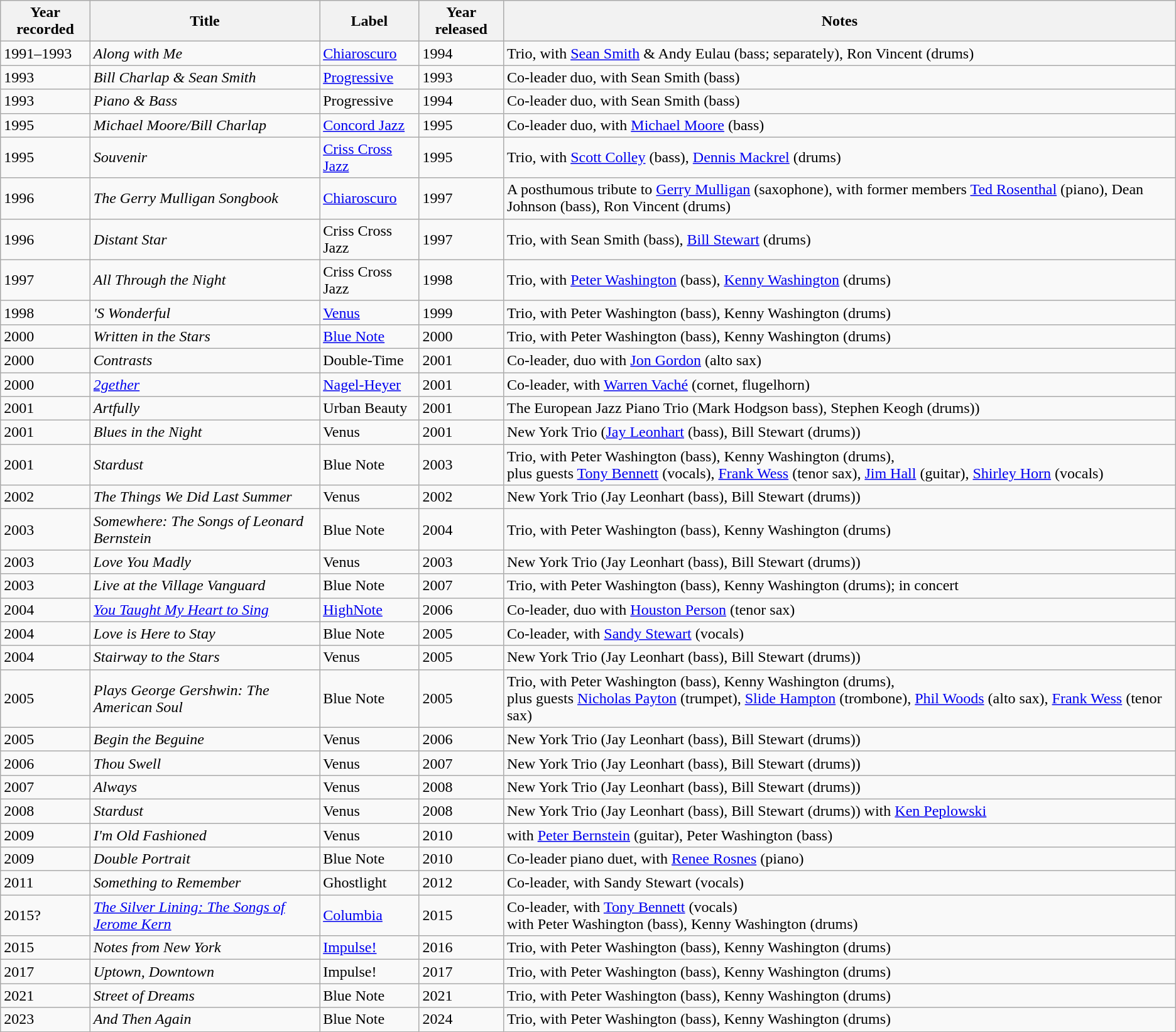<table class="wikitable sortable">
<tr>
<th>Year recorded</th>
<th>Title</th>
<th>Label</th>
<th>Year released</th>
<th>Notes</th>
</tr>
<tr>
<td>1991–1993</td>
<td><em>Along with Me</em></td>
<td><a href='#'>Chiaroscuro</a></td>
<td>1994</td>
<td>Trio, with <a href='#'>Sean Smith</a> & Andy Eulau (bass; separately), Ron Vincent (drums)</td>
</tr>
<tr>
<td>1993</td>
<td><em>Bill Charlap & Sean Smith</em></td>
<td><a href='#'>Progressive</a></td>
<td>1993</td>
<td>Co-leader duo, with Sean Smith (bass)</td>
</tr>
<tr>
<td>1993</td>
<td><em>Piano & Bass</em></td>
<td>Progressive</td>
<td>1994</td>
<td>Co-leader duo, with Sean Smith (bass)</td>
</tr>
<tr>
<td>1995</td>
<td><em>Michael Moore/Bill Charlap</em></td>
<td><a href='#'>Concord Jazz</a></td>
<td>1995</td>
<td>Co-leader duo, with <a href='#'>Michael Moore</a> (bass)</td>
</tr>
<tr>
<td>1995</td>
<td><em>Souvenir</em></td>
<td><a href='#'>Criss Cross Jazz</a></td>
<td>1995</td>
<td>Trio, with <a href='#'>Scott Colley</a> (bass), <a href='#'>Dennis Mackrel</a> (drums)</td>
</tr>
<tr>
<td>1996</td>
<td><em>The Gerry Mulligan Songbook</em></td>
<td><a href='#'>Chiaroscuro</a></td>
<td>1997</td>
<td>A posthumous tribute to <a href='#'>Gerry Mulligan</a> (saxophone), with former members <a href='#'>Ted Rosenthal</a> (piano),  Dean Johnson (bass), Ron Vincent (drums)</td>
</tr>
<tr>
<td>1996</td>
<td><em>Distant Star</em></td>
<td>Criss Cross Jazz</td>
<td>1997</td>
<td>Trio, with Sean Smith (bass), <a href='#'>Bill Stewart</a> (drums)</td>
</tr>
<tr>
<td>1997</td>
<td><em>All Through the Night</em></td>
<td>Criss Cross Jazz</td>
<td>1998</td>
<td>Trio, with <a href='#'>Peter Washington</a> (bass), <a href='#'>Kenny Washington</a> (drums)</td>
</tr>
<tr>
<td>1998</td>
<td><em> 'S Wonderful</em></td>
<td><a href='#'>Venus</a></td>
<td>1999</td>
<td>Trio, with Peter Washington (bass), Kenny Washington (drums)</td>
</tr>
<tr>
<td>2000</td>
<td><em>Written in the Stars</em></td>
<td><a href='#'>Blue Note</a></td>
<td>2000</td>
<td>Trio, with Peter Washington (bass), Kenny Washington (drums)</td>
</tr>
<tr>
<td>2000</td>
<td><em>Contrasts</em></td>
<td>Double-Time</td>
<td>2001</td>
<td>Co-leader, duo with <a href='#'>Jon Gordon</a> (alto sax)</td>
</tr>
<tr>
<td>2000</td>
<td><em><a href='#'>2gether</a></em></td>
<td><a href='#'>Nagel-Heyer</a></td>
<td>2001</td>
<td>Co-leader, with <a href='#'>Warren Vaché</a> (cornet, flugelhorn)</td>
</tr>
<tr>
<td>2001</td>
<td><em>Artfully</em></td>
<td>Urban Beauty</td>
<td>2001</td>
<td>The European Jazz Piano Trio (Mark Hodgson bass), Stephen Keogh (drums))</td>
</tr>
<tr>
<td>2001</td>
<td><em>Blues in the Night</em></td>
<td>Venus</td>
<td>2001</td>
<td>New York Trio (<a href='#'>Jay Leonhart</a> (bass), Bill Stewart (drums))</td>
</tr>
<tr>
<td>2001</td>
<td><em>Stardust</em></td>
<td>Blue Note</td>
<td>2003</td>
<td>Trio, with Peter Washington (bass), Kenny Washington (drums), <br>plus guests <a href='#'>Tony Bennett</a> (vocals), <a href='#'>Frank Wess</a> (tenor sax), <a href='#'>Jim Hall</a> (guitar), <a href='#'>Shirley Horn</a> (vocals)</td>
</tr>
<tr>
<td>2002</td>
<td><em>The Things We Did Last Summer</em></td>
<td>Venus</td>
<td>2002</td>
<td>New York Trio (Jay Leonhart (bass), Bill Stewart (drums))</td>
</tr>
<tr>
<td>2003</td>
<td><em>Somewhere: The Songs of Leonard Bernstein</em></td>
<td>Blue Note</td>
<td>2004</td>
<td>Trio, with Peter Washington (bass), Kenny Washington (drums)</td>
</tr>
<tr>
<td>2003</td>
<td><em>Love You Madly</em></td>
<td>Venus</td>
<td>2003</td>
<td>New York Trio (Jay Leonhart (bass), Bill Stewart (drums))</td>
</tr>
<tr>
<td>2003</td>
<td><em>Live at the Village Vanguard</em></td>
<td>Blue Note</td>
<td>2007</td>
<td>Trio, with Peter Washington (bass), Kenny Washington (drums); in concert</td>
</tr>
<tr>
<td>2004</td>
<td><em><a href='#'>You Taught My Heart to Sing</a></em></td>
<td><a href='#'>HighNote</a></td>
<td>2006</td>
<td>Co-leader, duo with <a href='#'>Houston Person</a> (tenor sax)</td>
</tr>
<tr>
<td>2004</td>
<td><em>Love is Here to Stay</em></td>
<td>Blue Note</td>
<td>2005</td>
<td>Co-leader, with <a href='#'>Sandy Stewart</a> (vocals)</td>
</tr>
<tr>
<td>2004</td>
<td><em>Stairway to the Stars</em></td>
<td>Venus</td>
<td>2005</td>
<td>New York Trio (Jay Leonhart (bass), Bill Stewart (drums))</td>
</tr>
<tr>
<td>2005</td>
<td><em>Plays George Gershwin: The American Soul</em></td>
<td>Blue Note</td>
<td>2005</td>
<td>Trio, with Peter Washington (bass), Kenny Washington (drums), <br>plus guests <a href='#'>Nicholas Payton</a> (trumpet), <a href='#'>Slide Hampton</a> (trombone), <a href='#'>Phil Woods</a> (alto sax), <a href='#'>Frank Wess</a> (tenor sax)</td>
</tr>
<tr>
<td>2005</td>
<td><em>Begin the Beguine</em></td>
<td>Venus</td>
<td>2006</td>
<td>New York Trio (Jay Leonhart (bass), Bill Stewart (drums))</td>
</tr>
<tr>
<td>2006</td>
<td><em>Thou Swell</em></td>
<td>Venus</td>
<td>2007</td>
<td>New York Trio (Jay Leonhart (bass), Bill Stewart (drums))</td>
</tr>
<tr>
<td>2007</td>
<td><em>Always</em></td>
<td>Venus</td>
<td>2008</td>
<td>New York Trio (Jay Leonhart (bass), Bill Stewart (drums))</td>
</tr>
<tr>
<td>2008</td>
<td><em>Stardust</em></td>
<td>Venus</td>
<td>2008</td>
<td>New York Trio (Jay Leonhart (bass), Bill Stewart (drums)) with <a href='#'>Ken Peplowski</a></td>
</tr>
<tr>
<td>2009</td>
<td><em>I'm Old Fashioned</em></td>
<td>Venus</td>
<td>2010</td>
<td>with <a href='#'>Peter Bernstein</a> (guitar), Peter Washington (bass)</td>
</tr>
<tr>
<td>2009</td>
<td><em>Double Portrait</em></td>
<td>Blue Note</td>
<td>2010</td>
<td>Co-leader piano duet, with <a href='#'>Renee Rosnes</a> (piano)</td>
</tr>
<tr>
<td>2011</td>
<td><em>Something to Remember</em></td>
<td>Ghostlight</td>
<td>2012</td>
<td>Co-leader, with Sandy Stewart (vocals)</td>
</tr>
<tr>
<td>2015?</td>
<td><em><a href='#'>The Silver Lining: The Songs of Jerome Kern</a></em></td>
<td><a href='#'>Columbia</a></td>
<td>2015</td>
<td>Co-leader, with <a href='#'>Tony Bennett</a> (vocals)<br>with Peter Washington (bass), Kenny Washington (drums)</td>
</tr>
<tr>
<td>2015</td>
<td><em>Notes from New York</em></td>
<td><a href='#'>Impulse!</a></td>
<td>2016</td>
<td>Trio, with Peter Washington (bass), Kenny Washington (drums)</td>
</tr>
<tr>
<td>2017</td>
<td><em>Uptown, Downtown</em></td>
<td>Impulse!</td>
<td>2017</td>
<td>Trio, with Peter Washington (bass), Kenny Washington (drums)</td>
</tr>
<tr>
<td>2021</td>
<td><em>Street of Dreams</em></td>
<td>Blue Note</td>
<td>2021</td>
<td>Trio, with Peter Washington (bass), Kenny Washington (drums)</td>
</tr>
<tr>
<td>2023</td>
<td><em>And Then Again</em></td>
<td>Blue Note</td>
<td>2024</td>
<td>Trio, with Peter Washington (bass), Kenny Washington (drums)</td>
</tr>
</table>
